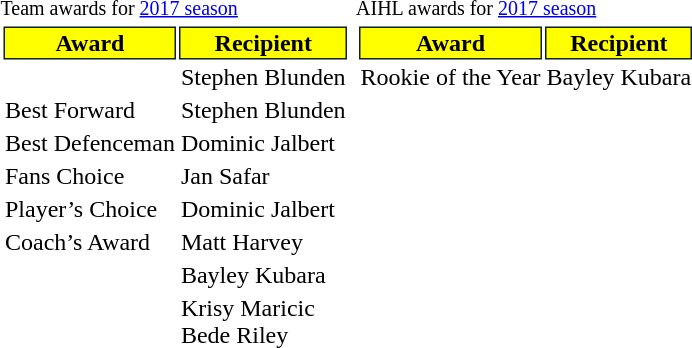<table>
<tr valign=top>
<td><br><small>Team awards for <a href='#'>2017 season</a></small><table class="toccolours">
<tr>
</tr>
<tr>
<th style="background:#FFFF00;color:black;border:#0c1f3d 1px solid">Award</th>
<th style="background:#FFFF00;color:black;border:#0c1f3d 1px solid">Recipient</th>
</tr>
<tr>
<td></td>
<td> Stephen Blunden</td>
</tr>
<tr>
<td>Best Forward</td>
<td> Stephen Blunden</td>
</tr>
<tr>
<td>Best Defenceman</td>
<td> Dominic Jalbert</td>
</tr>
<tr>
<td>Fans Choice</td>
<td> Jan Safar</td>
</tr>
<tr>
<td>Player’s Choice</td>
<td> Dominic Jalbert</td>
</tr>
<tr>
<td>Coach’s Award</td>
<td> Matt Harvey</td>
</tr>
<tr>
<td></td>
<td> Bayley Kubara</td>
</tr>
<tr>
<td></td>
<td> Krisy Maricic <br>  Bede Riley</td>
</tr>
</table>
</td>
<td><br><small>AIHL awards for <a href='#'>2017 season</a></small><table class="toccolours">
<tr>
</tr>
<tr>
<th style="background:#FFFF00;color:black;border:#0c1f3d 1px solid">Award</th>
<th style="background:#FFFF00;color:black;border:#0c1f3d 1px solid">Recipient</th>
</tr>
<tr>
<td>Rookie of the Year</td>
<td> Bayley Kubara</td>
</tr>
</table>
</td>
</tr>
</table>
